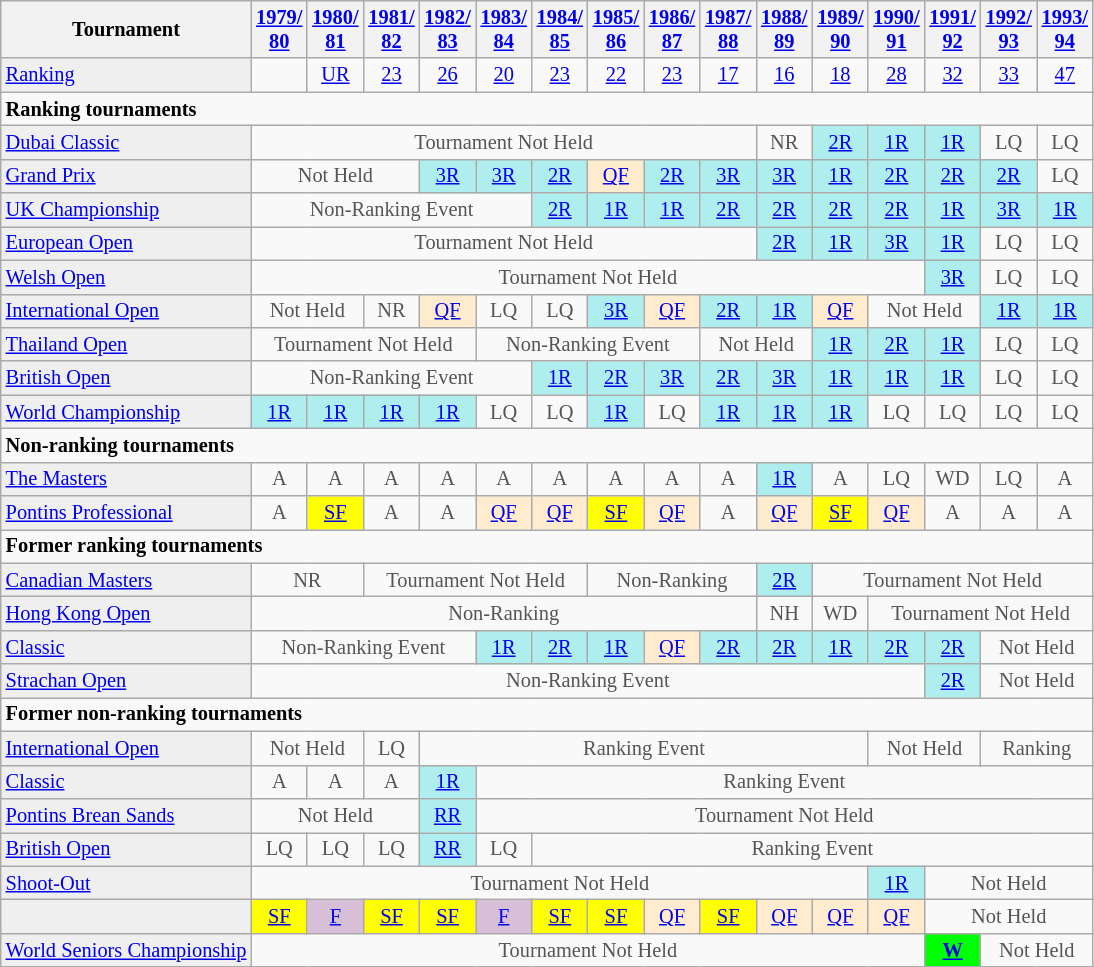<table class="wikitable"  style="font-size:85%;">
<tr>
<th>Tournament</th>
<th><a href='#'>1979/<br>80</a></th>
<th><a href='#'>1980/<br>81</a></th>
<th><a href='#'>1981/<br>82</a></th>
<th><a href='#'>1982/<br>83</a></th>
<th><a href='#'>1983/<br>84</a></th>
<th><a href='#'>1984/<br>85</a></th>
<th><a href='#'>1985/<br>86</a></th>
<th><a href='#'>1986/<br>87</a></th>
<th><a href='#'>1987/<br>88</a></th>
<th><a href='#'>1988/<br>89</a></th>
<th><a href='#'>1989/<br>90</a></th>
<th><a href='#'>1990/<br>91</a></th>
<th><a href='#'>1991/<br>92</a></th>
<th><a href='#'>1992/<br>93</a></th>
<th><a href='#'>1993/<br>94</a></th>
</tr>
<tr>
<td style="background:#EFEFEF;"><a href='#'>Ranking</a></td>
<td align="center"></td>
<td align="center"><a href='#'>UR</a></td>
<td align="center"><a href='#'>23</a></td>
<td align="center"><a href='#'>26</a></td>
<td align="center"><a href='#'>20</a></td>
<td align="center"><a href='#'>23</a></td>
<td align="center"><a href='#'>22</a></td>
<td align="center"><a href='#'>23</a></td>
<td align="center"><a href='#'>17</a></td>
<td align="center"><a href='#'>16</a></td>
<td align="center"><a href='#'>18</a></td>
<td align="center"><a href='#'>28</a></td>
<td align="center"><a href='#'>32</a></td>
<td align="center"><a href='#'>33</a></td>
<td align="center"><a href='#'>47</a></td>
</tr>
<tr>
<td colspan="50"><strong>Ranking tournaments</strong></td>
</tr>
<tr>
<td style="background:#EFEFEF;"><a href='#'>Dubai Classic</a></td>
<td style="text-align:center; color:#555555;" colspan="9">Tournament Not Held</td>
<td align="center" style="color:#555555;">NR</td>
<td style="text-align:center; background:#afeeee;"><a href='#'>2R</a></td>
<td style="text-align:center; background:#afeeee;"><a href='#'>1R</a></td>
<td style="text-align:center; background:#afeeee;"><a href='#'>1R</a></td>
<td align="center" style="color:#555555;">LQ</td>
<td align="center" style="color:#555555;">LQ</td>
</tr>
<tr>
<td style="background:#EFEFEF;"><a href='#'>Grand Prix</a></td>
<td style="text-align:center; color:#555555;" colspan="3">Not Held</td>
<td style="text-align:center; background:#afeeee;"><a href='#'>3R</a></td>
<td style="text-align:center; background:#afeeee;"><a href='#'>3R</a></td>
<td style="text-align:center; background:#afeeee;"><a href='#'>2R</a></td>
<td style="text-align:center; background:#ffebcd;"><a href='#'>QF</a></td>
<td style="text-align:center; background:#afeeee;"><a href='#'>2R</a></td>
<td style="text-align:center; background:#afeeee;"><a href='#'>3R</a></td>
<td style="text-align:center; background:#afeeee;"><a href='#'>3R</a></td>
<td style="text-align:center; background:#afeeee;"><a href='#'>1R</a></td>
<td style="text-align:center; background:#afeeee;"><a href='#'>2R</a></td>
<td style="text-align:center; background:#afeeee;"><a href='#'>2R</a></td>
<td style="text-align:center; background:#afeeee;"><a href='#'>2R</a></td>
<td align="center" style="color:#555555;">LQ</td>
</tr>
<tr>
<td style="background:#EFEFEF;"><a href='#'>UK Championship</a></td>
<td style="text-align:center; color:#555555;" colspan="5">Non-Ranking Event</td>
<td style="text-align:center; background:#afeeee;"><a href='#'>2R</a></td>
<td style="text-align:center; background:#afeeee;"><a href='#'>1R</a></td>
<td style="text-align:center; background:#afeeee;"><a href='#'>1R</a></td>
<td style="text-align:center; background:#afeeee;"><a href='#'>2R</a></td>
<td style="text-align:center; background:#afeeee;"><a href='#'>2R</a></td>
<td style="text-align:center; background:#afeeee;"><a href='#'>2R</a></td>
<td style="text-align:center; background:#afeeee;"><a href='#'>2R</a></td>
<td style="text-align:center; background:#afeeee;"><a href='#'>1R</a></td>
<td style="text-align:center; background:#afeeee;"><a href='#'>3R</a></td>
<td style="text-align:center; background:#afeeee;"><a href='#'>1R</a></td>
</tr>
<tr>
<td style="background:#EFEFEF;"><a href='#'>European Open</a></td>
<td style="text-align:center; color:#555555;" colspan="9">Tournament Not Held</td>
<td style="text-align:center; background:#afeeee;"><a href='#'>2R</a></td>
<td style="text-align:center; background:#afeeee;"><a href='#'>1R</a></td>
<td style="text-align:center; background:#afeeee;"><a href='#'>3R</a></td>
<td style="text-align:center; background:#afeeee;"><a href='#'>1R</a></td>
<td align="center" style="color:#555555;">LQ</td>
<td align="center" style="color:#555555;">LQ</td>
</tr>
<tr>
<td style="background:#EFEFEF;"><a href='#'>Welsh Open</a></td>
<td style="text-align:center; color:#555555;" colspan="12">Tournament Not Held</td>
<td style="text-align:center; background:#afeeee;"><a href='#'>3R</a></td>
<td align="center" style="color:#555555;">LQ</td>
<td align="center" style="color:#555555;">LQ</td>
</tr>
<tr>
<td style="background:#EFEFEF;"><a href='#'>International Open</a></td>
<td style="text-align:center; color:#555555;" colspan="2">Not Held</td>
<td align="center" style="color:#555555;">NR</td>
<td style="text-align:center; background:#ffebcd;"><a href='#'>QF</a></td>
<td align="center" style="color:#555555;">LQ</td>
<td align="center" style="color:#555555;">LQ</td>
<td style="text-align:center; background:#afeeee;"><a href='#'>3R</a></td>
<td style="text-align:center; background:#ffebcd;"><a href='#'>QF</a></td>
<td style="text-align:center; background:#afeeee;"><a href='#'>2R</a></td>
<td style="text-align:center; background:#afeeee;"><a href='#'>1R</a></td>
<td style="text-align:center; background:#ffebcd;"><a href='#'>QF</a></td>
<td style="text-align:center; color:#555555;" colspan="2">Not Held</td>
<td style="text-align:center; background:#afeeee;"><a href='#'>1R</a></td>
<td style="text-align:center; background:#afeeee;"><a href='#'>1R</a></td>
</tr>
<tr>
<td style="background:#EFEFEF;"><a href='#'>Thailand Open</a></td>
<td style="text-align:center; color:#555555;" colspan="4">Tournament Not Held</td>
<td style="text-align:center; color:#555555;" colspan="4">Non-Ranking Event</td>
<td style="text-align:center; color:#555555;" colspan="2">Not Held</td>
<td style="text-align:center; background:#afeeee;"><a href='#'>1R</a></td>
<td style="text-align:center; background:#afeeee;"><a href='#'>2R</a></td>
<td style="text-align:center; background:#afeeee;"><a href='#'>1R</a></td>
<td align="center" style="color:#555555;">LQ</td>
<td align="center" style="color:#555555;">LQ</td>
</tr>
<tr>
<td style="background:#EFEFEF;"><a href='#'>British Open</a></td>
<td style="text-align:center; color:#555555;" colspan="5">Non-Ranking Event</td>
<td style="text-align:center; background:#afeeee;"><a href='#'>1R</a></td>
<td style="text-align:center; background:#afeeee;"><a href='#'>2R</a></td>
<td style="text-align:center; background:#afeeee;"><a href='#'>3R</a></td>
<td style="text-align:center; background:#afeeee;"><a href='#'>2R</a></td>
<td style="text-align:center; background:#afeeee;"><a href='#'>3R</a></td>
<td style="text-align:center; background:#afeeee;"><a href='#'>1R</a></td>
<td style="text-align:center; background:#afeeee;"><a href='#'>1R</a></td>
<td style="text-align:center; background:#afeeee;"><a href='#'>1R</a></td>
<td align="center" style="color:#555555;">LQ</td>
<td align="center" style="color:#555555;">LQ</td>
</tr>
<tr>
<td style="background:#EFEFEF;"><a href='#'>World Championship</a></td>
<td style="text-align:center; background:#afeeee;"><a href='#'>1R</a></td>
<td style="text-align:center; background:#afeeee;"><a href='#'>1R</a></td>
<td style="text-align:center; background:#afeeee;"><a href='#'>1R</a></td>
<td style="text-align:center; background:#afeeee;"><a href='#'>1R</a></td>
<td align="center" style="color:#555555;">LQ</td>
<td align="center" style="color:#555555;">LQ</td>
<td style="text-align:center; background:#afeeee;"><a href='#'>1R</a></td>
<td align="center" style="color:#555555;">LQ</td>
<td style="text-align:center; background:#afeeee;"><a href='#'>1R</a></td>
<td style="text-align:center; background:#afeeee;"><a href='#'>1R</a></td>
<td style="text-align:center; background:#afeeee;"><a href='#'>1R</a></td>
<td align="center" style="color:#555555;">LQ</td>
<td align="center" style="color:#555555;">LQ</td>
<td align="center" style="color:#555555;">LQ</td>
<td align="center" style="color:#555555;">LQ</td>
</tr>
<tr>
<td colspan="50"><strong>Non-ranking tournaments</strong></td>
</tr>
<tr>
<td style="background:#EFEFEF;"><a href='#'>The Masters</a></td>
<td style="text-align:center; color:#555555;">A</td>
<td style="text-align:center; color:#555555;">A</td>
<td style="text-align:center; color:#555555;">A</td>
<td style="text-align:center; color:#555555;">A</td>
<td style="text-align:center; color:#555555;">A</td>
<td style="text-align:center; color:#555555;">A</td>
<td style="text-align:center; color:#555555;">A</td>
<td style="text-align:center; color:#555555;">A</td>
<td style="text-align:center; color:#555555;">A</td>
<td style="text-align:center; background:#afeeee;"><a href='#'>1R</a></td>
<td style="text-align:center; color:#555555;">A</td>
<td style="text-align:center; color:#555555;">LQ</td>
<td style="text-align:center; color:#555555;">WD</td>
<td style="text-align:center; color:#555555;">LQ</td>
<td style="text-align:center; color:#555555;">A</td>
</tr>
<tr>
<td style="background:#EFEFEF;"><a href='#'>Pontins Professional</a></td>
<td align="center" style="color:#555555;">A</td>
<td style="text-align:center; background:yellow;"><a href='#'>SF</a></td>
<td align="center" style="color:#555555;">A</td>
<td align="center" style="color:#555555;">A</td>
<td style="text-align:center; background:#ffebcd;"><a href='#'>QF</a></td>
<td style="text-align:center; background:#ffebcd;"><a href='#'>QF</a></td>
<td style="text-align:center; background:yellow;"><a href='#'>SF</a></td>
<td style="text-align:center; background:#ffebcd;"><a href='#'>QF</a></td>
<td align="center" style="color:#555555;">A</td>
<td style="text-align:center; background:#ffebcd;"><a href='#'>QF</a></td>
<td style="text-align:center; background:yellow;"><a href='#'>SF</a></td>
<td style="text-align:center; background:#ffebcd;"><a href='#'>QF</a></td>
<td align="center" style="color:#555555;">A</td>
<td align="center" style="color:#555555;">A</td>
<td align="center" style="color:#555555;">A</td>
</tr>
<tr>
<td colspan="50"><strong>Former ranking tournaments</strong></td>
</tr>
<tr>
<td style="background:#EFEFEF;"><a href='#'>Canadian Masters</a></td>
<td style="text-align:center; color:#555555;" colspan="2">NR</td>
<td style="text-align:center; color:#555555;" colspan="4">Tournament Not Held</td>
<td style="text-align:center; color:#555555;" colspan="3">Non-Ranking</td>
<td style="text-align:center; background:#afeeee;"><a href='#'>2R</a></td>
<td style="text-align:center; color:#555555;" colspan="5">Tournament Not Held</td>
</tr>
<tr>
<td style="background:#EFEFEF;"><a href='#'>Hong Kong Open</a></td>
<td style="text-align:center; color:#555555;" colspan="9">Non-Ranking</td>
<td style="text-align:center; color:#555555;">NH</td>
<td style="text-align:center; color:#555555;">WD</td>
<td style="text-align:center; color:#555555;" colspan="4">Tournament Not Held</td>
</tr>
<tr>
<td style="background:#EFEFEF;"><a href='#'>Classic</a></td>
<td style="text-align:center; color:#555555;" colspan="4">Non-Ranking Event</td>
<td style="text-align:center; background:#afeeee;"><a href='#'>1R</a></td>
<td style="text-align:center; background:#afeeee;"><a href='#'>2R</a></td>
<td style="text-align:center; background:#afeeee;"><a href='#'>1R</a></td>
<td style="text-align:center; background:#ffebcd;"><a href='#'>QF</a></td>
<td style="text-align:center; background:#afeeee;"><a href='#'>2R</a></td>
<td style="text-align:center; background:#afeeee;"><a href='#'>2R</a></td>
<td style="text-align:center; background:#afeeee;"><a href='#'>1R</a></td>
<td style="text-align:center; background:#afeeee;"><a href='#'>2R</a></td>
<td style="text-align:center; background:#afeeee;"><a href='#'>2R</a></td>
<td style="text-align:center; color:#555555;" colspan="2">Not Held</td>
</tr>
<tr>
<td style="background:#EFEFEF;"><a href='#'>Strachan Open</a></td>
<td style="text-align:center; color:#555555;" colspan="12">Non-Ranking Event</td>
<td style="text-align:center; background:#afeeee;"><a href='#'>2R</a></td>
<td style="text-align:center; color:#555555;" colspan="2">Not Held</td>
</tr>
<tr>
<td colspan="50"><strong>Former non-ranking tournaments</strong></td>
</tr>
<tr>
<td style="background:#EFEFEF;"><a href='#'>International Open</a></td>
<td style="text-align:center; color:#555555;" colspan="2">Not Held</td>
<td align="center" style="color:#555555;">LQ</td>
<td style="text-align:center; color:#555555;" colspan="8">Ranking Event</td>
<td style="text-align:center; color:#555555;" colspan="2">Not Held</td>
<td style="text-align:center; color:#555555;" colspan="2">Ranking</td>
</tr>
<tr>
<td style="background:#EFEFEF;"><a href='#'>Classic</a></td>
<td align="center" style="color:#555555;">A</td>
<td align="center" style="color:#555555;">A</td>
<td align="center" style="color:#555555;">A</td>
<td style="text-align:center; background:#afeeee;"><a href='#'>1R</a></td>
<td style="text-align:center; color:#555555;" colspan="20">Ranking Event</td>
</tr>
<tr>
<td style="background:#EFEFEF;"><a href='#'>Pontins Brean Sands</a></td>
<td style="text-align:center; color:#555555;" colspan="3">Not Held</td>
<td style="text-align:center; background:#afeeee;"><a href='#'>RR</a></td>
<td style="text-align:center; color:#555555;" colspan="20">Tournament Not Held</td>
</tr>
<tr>
<td style="background:#EFEFEF;"><a href='#'>British Open</a></td>
<td align="center" style="color:#555555;">LQ</td>
<td align="center" style="color:#555555;">LQ</td>
<td align="center" style="color:#555555;">LQ</td>
<td style="text-align:center; background:#afeeee;"><a href='#'>RR</a></td>
<td align="center" style="color:#555555;">LQ</td>
<td style="text-align:center; color:#555555;" colspan="20">Ranking Event</td>
</tr>
<tr>
<td style="background:#EFEFEF;"><a href='#'>Shoot-Out</a></td>
<td style="text-align:center; color:#555555;" colspan="11">Tournament Not Held</td>
<td style="text-align:center; background:#afeeee;"><a href='#'>1R</a></td>
<td style="text-align:center; color:#555555;" colspan="3">Not Held</td>
</tr>
<tr>
<td style="background:#EFEFEF;"></td>
<td style="text-align:center; background:yellow;"><a href='#'>SF</a></td>
<td style="text-align:center; background:#D8BFD8;"><a href='#'>F</a></td>
<td style="text-align:center; background:yellow;"><a href='#'>SF</a></td>
<td style="text-align:center; background:yellow;"><a href='#'>SF</a></td>
<td style="text-align:center; background:#D8BFD8;"><a href='#'>F</a></td>
<td style="text-align:center; background:yellow;"><a href='#'>SF</a></td>
<td style="text-align:center; background:yellow;"><a href='#'>SF</a></td>
<td style="text-align:center; background:#ffebcd;"><a href='#'>QF</a></td>
<td style="text-align:center; background:yellow;"><a href='#'>SF</a></td>
<td style="text-align:center; background:#ffebcd;"><a href='#'>QF</a></td>
<td style="text-align:center; background:#ffebcd;"><a href='#'>QF</a></td>
<td style="text-align:center; background:#ffebcd;"><a href='#'>QF</a></td>
<td style="text-align:center; color:#555555;" colspan="3">Not Held</td>
</tr>
<tr>
<td style="background:#EFEFEF;"><a href='#'>World Seniors Championship</a></td>
<td style="text-align:center; color:#555555;" colspan="12">Tournament Not Held</td>
<td style="text-align:center; background:#0f0;"><a href='#'><strong>W</strong></a></td>
<td style="text-align:center; color:#555555;" colspan="2">Not Held</td>
</tr>
</table>
